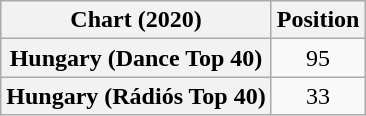<table class="wikitable sortable plainrowheaders" style="text-align:center">
<tr>
<th scope="col">Chart (2020)</th>
<th scope="col">Position</th>
</tr>
<tr>
<th scope="row">Hungary (Dance Top 40)</th>
<td>95</td>
</tr>
<tr>
<th scope="row">Hungary (Rádiós Top 40)</th>
<td>33</td>
</tr>
</table>
